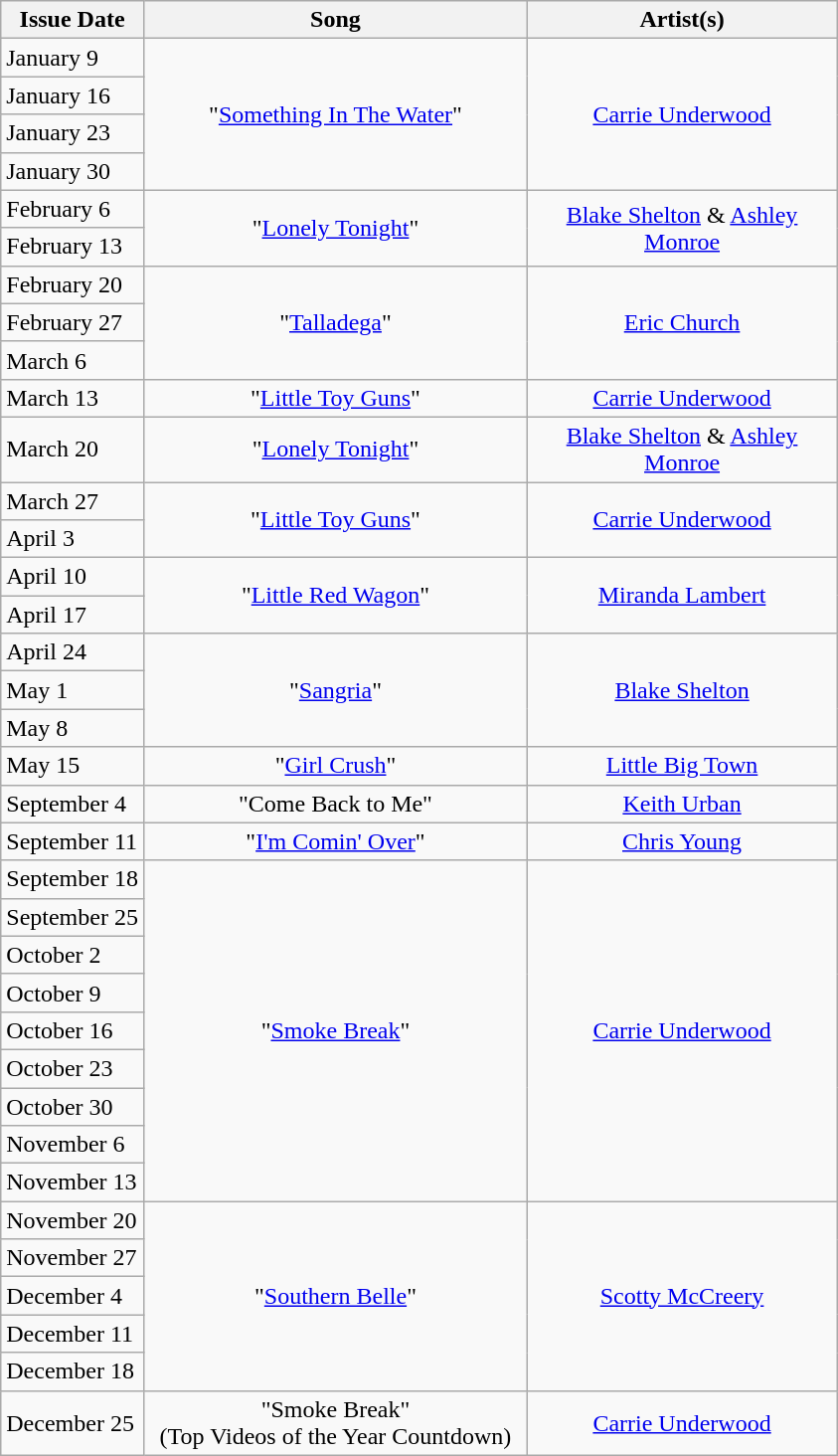<table class="wikitable">
<tr>
<th align="left">Issue Date</th>
<th align="center" width="250">Song</th>
<th align="center" width="200">Artist(s)</th>
</tr>
<tr>
<td align="left">January 9</td>
<td align="center" rowspan="4">"<a href='#'>Something In The Water</a>"</td>
<td align="center" rowspan="4"><a href='#'>Carrie Underwood</a></td>
</tr>
<tr>
<td align="left">January 16</td>
</tr>
<tr>
<td align="left">January 23</td>
</tr>
<tr>
<td align="left">January 30</td>
</tr>
<tr>
<td align="left">February 6</td>
<td align="center" rowspan="2">"<a href='#'>Lonely Tonight</a>"</td>
<td align="center" rowspan="2"><a href='#'>Blake Shelton</a> & <a href='#'>Ashley Monroe</a></td>
</tr>
<tr>
<td align="left">February 13</td>
</tr>
<tr>
<td align="left">February 20</td>
<td align="center" rowspan="3">"<a href='#'>Talladega</a>"</td>
<td align="center" rowspan="3"><a href='#'>Eric Church</a></td>
</tr>
<tr>
<td align="left">February 27</td>
</tr>
<tr>
<td align="left">March 6</td>
</tr>
<tr>
<td align="left">March 13</td>
<td align="center" rowspan="1">"<a href='#'>Little Toy Guns</a>"</td>
<td align="center" rowspan="1"><a href='#'>Carrie Underwood</a></td>
</tr>
<tr>
<td align="left">March 20</td>
<td align="center" rowspan="1">"<a href='#'>Lonely Tonight</a>"</td>
<td align="center" rowspan="1"><a href='#'>Blake Shelton</a> & <a href='#'>Ashley Monroe</a></td>
</tr>
<tr>
<td align="left">March 27</td>
<td align="center" rowspan="2">"<a href='#'>Little Toy Guns</a>"</td>
<td align="center" rowspan="2"><a href='#'>Carrie Underwood</a></td>
</tr>
<tr>
<td align="left">April 3</td>
</tr>
<tr>
<td align="left">April 10</td>
<td align="center" rowspan="2">"<a href='#'>Little Red Wagon</a>"</td>
<td align="center" rowspan="2"><a href='#'>Miranda Lambert</a></td>
</tr>
<tr>
<td align="left">April 17</td>
</tr>
<tr>
<td align="left">April 24</td>
<td align="center" rowspan="3">"<a href='#'>Sangria</a>"</td>
<td align="center" rowspan="3"><a href='#'>Blake Shelton</a></td>
</tr>
<tr>
<td align="left">May 1</td>
</tr>
<tr>
<td align="left">May 8</td>
</tr>
<tr>
<td align="left">May 15</td>
<td align="center" rowspan="1">"<a href='#'>Girl Crush</a>"</td>
<td align="center" rowspan="1"><a href='#'>Little Big Town</a></td>
</tr>
<tr>
<td align="left">September 4</td>
<td align="center" rowspan="1">"Come Back to Me"</td>
<td align="center" rowspan="1"><a href='#'>Keith Urban</a></td>
</tr>
<tr>
<td align="left">September 11</td>
<td align="center" rowspan="1">"<a href='#'>I'm Comin' Over</a>"</td>
<td align="center" rowspan="1"><a href='#'>Chris Young</a></td>
</tr>
<tr>
<td align="left">September 18</td>
<td align="center" rowspan="9">"<a href='#'>Smoke Break</a>"</td>
<td align="center" rowspan="9"><a href='#'>Carrie Underwood</a></td>
</tr>
<tr>
<td align="left">September 25</td>
</tr>
<tr>
<td align="left">October 2</td>
</tr>
<tr>
<td align="left">October 9</td>
</tr>
<tr>
<td align="left">October 16</td>
</tr>
<tr>
<td align="left">October 23</td>
</tr>
<tr>
<td align="left">October 30</td>
</tr>
<tr>
<td align="left">November 6</td>
</tr>
<tr>
<td align="left">November 13</td>
</tr>
<tr>
<td align="left">November 20</td>
<td align="center" rowspan="5">"<a href='#'>Southern Belle</a>"</td>
<td align="center" rowspan="5"><a href='#'>Scotty McCreery</a></td>
</tr>
<tr>
<td align="left">November 27</td>
</tr>
<tr>
<td align="left">December 4</td>
</tr>
<tr>
<td align="left">December 11</td>
</tr>
<tr>
<td align="left">December 18</td>
</tr>
<tr>
<td align="left">December 25</td>
<td align="center" rowspan="1">"Smoke Break"<br>(Top Videos of the Year Countdown)</td>
<td align="center" rowspan="1"><a href='#'>Carrie Underwood</a></td>
</tr>
</table>
